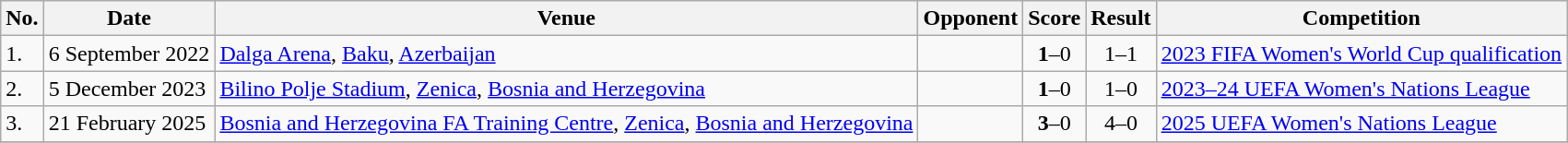<table class="wikitable">
<tr>
<th>No.</th>
<th>Date</th>
<th>Venue</th>
<th>Opponent</th>
<th>Score</th>
<th>Result</th>
<th>Competition</th>
</tr>
<tr>
<td>1.</td>
<td>6 September 2022</td>
<td><a href='#'>Dalga Arena</a>, <a href='#'>Baku</a>, <a href='#'>Azerbaijan</a></td>
<td></td>
<td align=center><strong>1</strong>–0</td>
<td align=center>1–1</td>
<td><a href='#'>2023 FIFA Women's World Cup qualification</a></td>
</tr>
<tr>
<td>2.</td>
<td>5 December 2023</td>
<td><a href='#'>Bilino Polje Stadium</a>, <a href='#'>Zenica</a>, <a href='#'>Bosnia and Herzegovina</a></td>
<td></td>
<td align=center><strong>1</strong>–0</td>
<td align=center>1–0</td>
<td><a href='#'>2023–24 UEFA Women's Nations League</a></td>
</tr>
<tr>
<td>3.</td>
<td>21 February 2025</td>
<td><a href='#'>Bosnia and Herzegovina FA Training Centre</a>, <a href='#'>Zenica</a>, <a href='#'>Bosnia and Herzegovina</a></td>
<td></td>
<td align=center><strong>3</strong>–0</td>
<td align=center>4–0</td>
<td><a href='#'>2025 UEFA Women's Nations League</a></td>
</tr>
<tr>
</tr>
</table>
